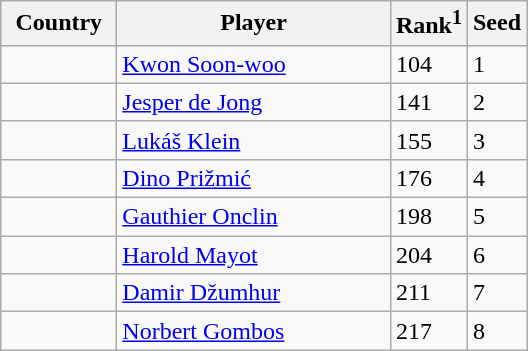<table class="sortable wikitable">
<tr>
<th width="70">Country</th>
<th width="175">Player</th>
<th>Rank<sup>1</sup></th>
<th>Seed</th>
</tr>
<tr>
<td></td>
<td><a href='#'>Kwon Soon-woo</a></td>
<td>104</td>
<td>1</td>
</tr>
<tr>
<td></td>
<td><a href='#'>Jesper de Jong</a></td>
<td>141</td>
<td>2</td>
</tr>
<tr>
<td></td>
<td><a href='#'>Lukáš Klein</a></td>
<td>155</td>
<td>3</td>
</tr>
<tr>
<td></td>
<td><a href='#'>Dino Prižmić</a></td>
<td>176</td>
<td>4</td>
</tr>
<tr>
<td></td>
<td><a href='#'>Gauthier Onclin</a></td>
<td>198</td>
<td>5</td>
</tr>
<tr>
<td></td>
<td><a href='#'>Harold Mayot</a></td>
<td>204</td>
<td>6</td>
</tr>
<tr>
<td></td>
<td><a href='#'>Damir Džumhur</a></td>
<td>211</td>
<td>7</td>
</tr>
<tr>
<td></td>
<td><a href='#'>Norbert Gombos</a></td>
<td>217</td>
<td>8</td>
</tr>
</table>
